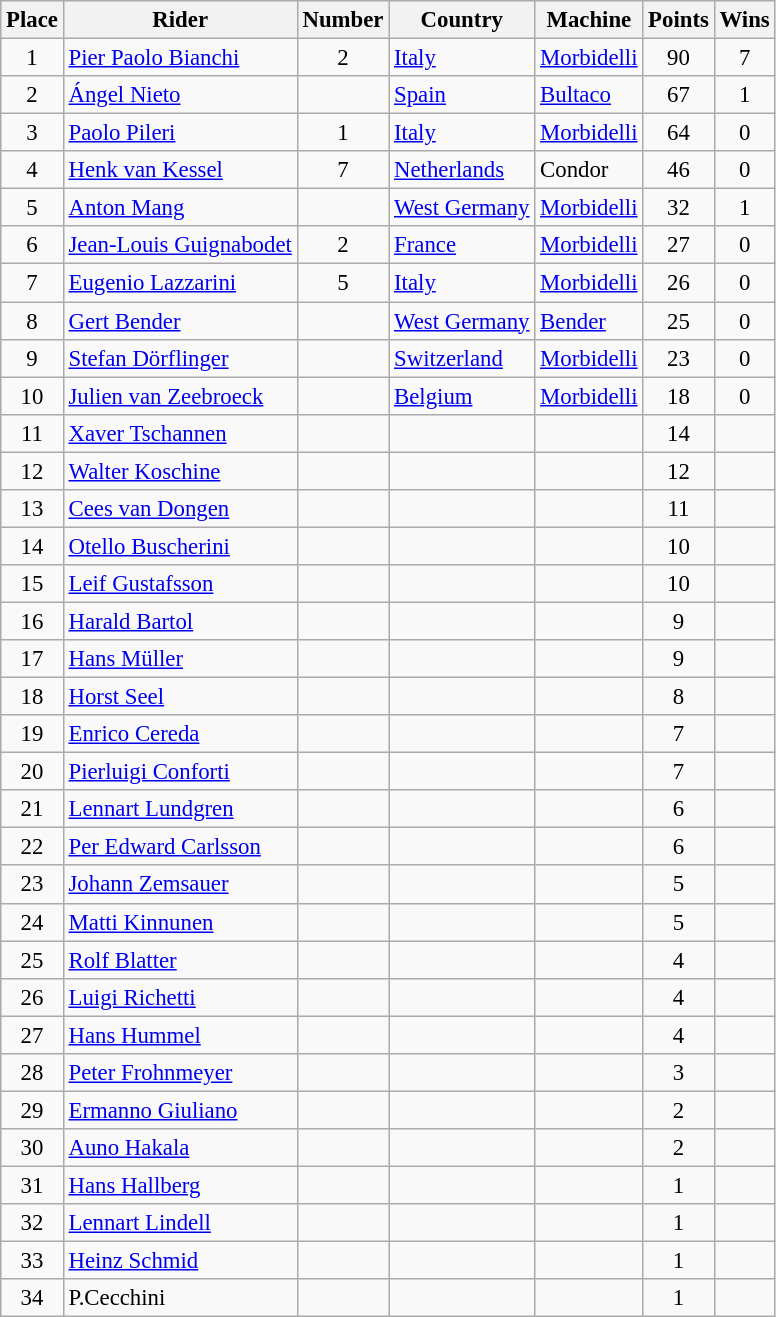<table class="wikitable" style="font-size: 95%;">
<tr>
<th>Place</th>
<th>Rider</th>
<th>Number</th>
<th>Country</th>
<th>Machine</th>
<th>Points</th>
<th>Wins</th>
</tr>
<tr>
<td style="text-align:center;">1</td>
<td> <a href='#'>Pier Paolo Bianchi</a></td>
<td style="text-align:center;">2</td>
<td><a href='#'>Italy</a></td>
<td><a href='#'>Morbidelli</a></td>
<td style="text-align:center;">90</td>
<td style="text-align:center;">7</td>
</tr>
<tr>
<td style="text-align:center;">2</td>
<td> <a href='#'>Ángel Nieto</a></td>
<td></td>
<td><a href='#'>Spain</a></td>
<td><a href='#'>Bultaco</a></td>
<td style="text-align:center;">67</td>
<td style="text-align:center;">1</td>
</tr>
<tr>
<td style="text-align:center;">3</td>
<td> <a href='#'>Paolo Pileri</a></td>
<td style="text-align:center;">1</td>
<td><a href='#'>Italy</a></td>
<td><a href='#'>Morbidelli</a></td>
<td style="text-align:center;">64</td>
<td style="text-align:center;">0</td>
</tr>
<tr>
<td style="text-align:center;">4</td>
<td> <a href='#'>Henk van Kessel</a></td>
<td style="text-align:center;">7</td>
<td><a href='#'>Netherlands</a></td>
<td>Condor</td>
<td style="text-align:center;">46</td>
<td style="text-align:center;">0</td>
</tr>
<tr>
<td style="text-align:center;">5</td>
<td> <a href='#'>Anton Mang</a></td>
<td></td>
<td><a href='#'>West Germany</a></td>
<td><a href='#'>Morbidelli</a></td>
<td style="text-align:center;">32</td>
<td style="text-align:center;">1</td>
</tr>
<tr>
<td style="text-align:center;">6</td>
<td> <a href='#'>Jean-Louis Guignabodet</a></td>
<td style="text-align:center;">2</td>
<td><a href='#'>France</a></td>
<td><a href='#'>Morbidelli</a></td>
<td style="text-align:center;">27</td>
<td style="text-align:center;">0</td>
</tr>
<tr>
<td style="text-align:center;">7</td>
<td> <a href='#'>Eugenio Lazzarini</a></td>
<td style="text-align:center;">5</td>
<td><a href='#'>Italy</a></td>
<td><a href='#'>Morbidelli</a></td>
<td style="text-align:center;">26</td>
<td style="text-align:center;">0</td>
</tr>
<tr>
<td style="text-align:center;">8</td>
<td> <a href='#'>Gert Bender</a></td>
<td></td>
<td><a href='#'>West Germany</a></td>
<td><a href='#'>Bender</a></td>
<td style="text-align:center;">25</td>
<td style="text-align:center;">0</td>
</tr>
<tr>
<td style="text-align:center;">9</td>
<td> <a href='#'>Stefan Dörflinger</a></td>
<td></td>
<td><a href='#'>Switzerland</a></td>
<td><a href='#'>Morbidelli</a></td>
<td style="text-align:center;">23</td>
<td style="text-align:center;">0</td>
</tr>
<tr>
<td style="text-align:center;">10</td>
<td> <a href='#'>Julien van Zeebroeck</a></td>
<td></td>
<td><a href='#'>Belgium</a></td>
<td><a href='#'>Morbidelli</a></td>
<td style="text-align:center;">18</td>
<td style="text-align:center;">0</td>
</tr>
<tr>
<td style="text-align:center;">11</td>
<td><a href='#'>Xaver Tschannen</a></td>
<td style="text-align:center;"></td>
<td></td>
<td></td>
<td style="text-align:center;">14</td>
<td style="text-align:center;"></td>
</tr>
<tr>
<td style="text-align:center;">12</td>
<td><a href='#'>Walter Koschine</a></td>
<td style="text-align:center;"></td>
<td></td>
<td></td>
<td style="text-align:center;">12</td>
<td style="text-align:center;"></td>
</tr>
<tr>
<td style="text-align:center;">13</td>
<td><a href='#'>Cees van Dongen</a></td>
<td style="text-align:center;"></td>
<td></td>
<td></td>
<td style="text-align:center;">11</td>
<td style="text-align:center;"></td>
</tr>
<tr>
<td style="text-align:center;">14</td>
<td><a href='#'>Otello Buscherini</a></td>
<td style="text-align:center;"></td>
<td></td>
<td></td>
<td style="text-align:center;">10</td>
<td style="text-align:center;"></td>
</tr>
<tr>
<td style="text-align:center;">15</td>
<td><a href='#'>Leif Gustafsson</a></td>
<td style="text-align:center;"></td>
<td></td>
<td></td>
<td style="text-align:center;">10</td>
<td style="text-align:center;"></td>
</tr>
<tr>
<td style="text-align:center;">16</td>
<td><a href='#'>Harald Bartol</a></td>
<td style="text-align:center;"></td>
<td></td>
<td></td>
<td style="text-align:center;">9</td>
<td style="text-align:center;"></td>
</tr>
<tr>
<td style="text-align:center;">17</td>
<td><a href='#'>Hans Müller</a></td>
<td style="text-align:center;"></td>
<td></td>
<td></td>
<td style="text-align:center;">9</td>
<td style="text-align:center;"></td>
</tr>
<tr>
<td style="text-align:center;">18</td>
<td><a href='#'>Horst Seel</a></td>
<td style="text-align:center;"></td>
<td></td>
<td></td>
<td style="text-align:center;">8</td>
<td style="text-align:center;"></td>
</tr>
<tr>
<td style="text-align:center;">19</td>
<td><a href='#'>Enrico Cereda</a></td>
<td style="text-align:center;"></td>
<td></td>
<td></td>
<td style="text-align:center;">7</td>
<td style="text-align:center;"></td>
</tr>
<tr>
<td style="text-align:center;">20</td>
<td><a href='#'>Pierluigi Conforti</a></td>
<td style="text-align:center;"></td>
<td></td>
<td></td>
<td style="text-align:center;">7</td>
<td style="text-align:center;"></td>
</tr>
<tr>
<td style="text-align:center;">21</td>
<td><a href='#'>Lennart Lundgren</a></td>
<td style="text-align:center;"></td>
<td></td>
<td></td>
<td style="text-align:center;">6</td>
<td style="text-align:center;"></td>
</tr>
<tr>
<td style="text-align:center;">22</td>
<td><a href='#'>Per Edward Carlsson</a></td>
<td style="text-align:center;"></td>
<td></td>
<td></td>
<td style="text-align:center;">6</td>
<td style="text-align:center;"></td>
</tr>
<tr>
<td style="text-align:center;">23</td>
<td><a href='#'>Johann Zemsauer</a></td>
<td style="text-align:center;"></td>
<td></td>
<td></td>
<td style="text-align:center;">5</td>
<td style="text-align:center;"></td>
</tr>
<tr>
<td style="text-align:center;">24</td>
<td><a href='#'>Matti Kinnunen</a></td>
<td style="text-align:center;"></td>
<td></td>
<td></td>
<td style="text-align:center;">5</td>
<td style="text-align:center;"></td>
</tr>
<tr>
<td style="text-align:center;">25</td>
<td><a href='#'>Rolf Blatter</a></td>
<td style="text-align:center;"></td>
<td></td>
<td></td>
<td style="text-align:center;">4</td>
<td style="text-align:center;"></td>
</tr>
<tr>
<td style="text-align:center;">26</td>
<td><a href='#'>Luigi Richetti</a></td>
<td style="text-align:center;"></td>
<td></td>
<td></td>
<td style="text-align:center;">4</td>
<td style="text-align:center;"></td>
</tr>
<tr>
<td style="text-align:center;">27</td>
<td><a href='#'>Hans Hummel</a></td>
<td style="text-align:center;"></td>
<td></td>
<td></td>
<td style="text-align:center;">4</td>
<td style="text-align:center;"></td>
</tr>
<tr>
<td style="text-align:center;">28</td>
<td><a href='#'>Peter Frohnmeyer</a></td>
<td style="text-align:center;"></td>
<td></td>
<td></td>
<td style="text-align:center;">3</td>
<td style="text-align:center;"></td>
</tr>
<tr>
<td style="text-align:center;">29</td>
<td><a href='#'>Ermanno Giuliano</a></td>
<td style="text-align:center;"></td>
<td></td>
<td></td>
<td style="text-align:center;">2</td>
<td style="text-align:center;"></td>
</tr>
<tr>
<td style="text-align:center;">30</td>
<td><a href='#'>Auno Hakala</a></td>
<td style="text-align:center;"></td>
<td></td>
<td></td>
<td style="text-align:center;">2</td>
<td style="text-align:center;"></td>
</tr>
<tr>
<td style="text-align:center;">31</td>
<td><a href='#'>Hans Hallberg</a></td>
<td style="text-align:center;"></td>
<td></td>
<td></td>
<td style="text-align:center;">1</td>
<td style="text-align:center;"></td>
</tr>
<tr>
<td style="text-align:center;">32</td>
<td><a href='#'>Lennart Lindell</a></td>
<td style="text-align:center;"></td>
<td></td>
<td></td>
<td style="text-align:center;">1</td>
<td style="text-align:center;"></td>
</tr>
<tr>
<td style="text-align:center;">33</td>
<td><a href='#'>Heinz Schmid</a></td>
<td style="text-align:center;"></td>
<td></td>
<td></td>
<td style="text-align:center;">1</td>
<td style="text-align:center;"></td>
</tr>
<tr>
<td style="text-align:center;">34</td>
<td>P.Cecchini</td>
<td style="text-align:center;"></td>
<td></td>
<td></td>
<td style="text-align:center;">1</td>
<td style="text-align:center;"></td>
</tr>
</table>
